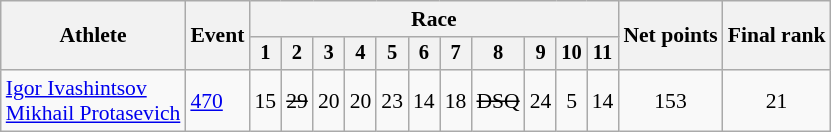<table class="wikitable" style="font-size:90%">
<tr>
<th rowspan="2">Athlete</th>
<th rowspan="2">Event</th>
<th colspan=11>Race</th>
<th rowspan=2>Net points</th>
<th rowspan=2>Final rank</th>
</tr>
<tr style="font-size:95%">
<th>1</th>
<th>2</th>
<th>3</th>
<th>4</th>
<th>5</th>
<th>6</th>
<th>7</th>
<th>8</th>
<th>9</th>
<th>10</th>
<th>11</th>
</tr>
<tr align=center>
<td align=left><a href='#'>Igor Ivashintsov</a><br><a href='#'>Mikhail Protasevich</a></td>
<td align=left><a href='#'>470</a></td>
<td>15</td>
<td><s>29</s></td>
<td>20</td>
<td>20</td>
<td>23</td>
<td>14</td>
<td>18</td>
<td><s>DSQ</s></td>
<td>24</td>
<td>5</td>
<td>14</td>
<td>153</td>
<td>21</td>
</tr>
</table>
